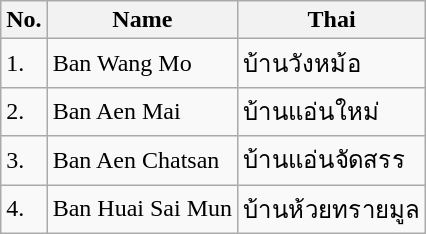<table class="wikitable sortable">
<tr>
<th>No.</th>
<th>Name</th>
<th>Thai</th>
</tr>
<tr>
<td>1.</td>
<td>Ban Wang Mo</td>
<td>บ้านวังหม้อ</td>
</tr>
<tr>
<td>2.</td>
<td>Ban Aen Mai</td>
<td>บ้านแอ่นใหม่</td>
</tr>
<tr>
<td>3.</td>
<td>Ban Aen Chatsan</td>
<td>บ้านแอ่นจัดสรร</td>
</tr>
<tr>
<td>4.</td>
<td>Ban Huai Sai Mun</td>
<td>บ้านห้วยทรายมูล</td>
</tr>
</table>
